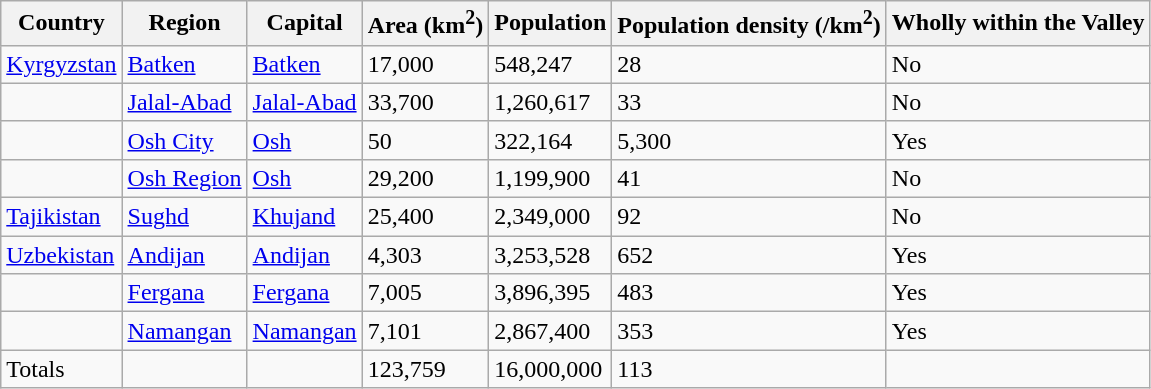<table class="wikitable">
<tr>
<th>Country</th>
<th>Region</th>
<th>Capital</th>
<th>Area (km<sup>2</sup>)</th>
<th>Population</th>
<th>Population density (/km<sup>2</sup>)</th>
<th>Wholly within the Valley</th>
</tr>
<tr>
<td><a href='#'>Kyrgyzstan</a></td>
<td><a href='#'>Batken</a></td>
<td><a href='#'>Batken</a></td>
<td>17,000</td>
<td>548,247</td>
<td>28</td>
<td>No</td>
</tr>
<tr>
<td></td>
<td><a href='#'>Jalal-Abad</a></td>
<td><a href='#'>Jalal-Abad</a></td>
<td>33,700</td>
<td>1,260,617</td>
<td>33</td>
<td>No</td>
</tr>
<tr>
<td></td>
<td><a href='#'>Osh City</a></td>
<td><a href='#'>Osh</a></td>
<td>50</td>
<td>322,164</td>
<td>5,300</td>
<td>Yes</td>
</tr>
<tr>
<td></td>
<td><a href='#'>Osh Region</a></td>
<td><a href='#'>Osh</a></td>
<td>29,200</td>
<td>1,199,900</td>
<td>41</td>
<td>No</td>
</tr>
<tr>
<td><a href='#'>Tajikistan</a></td>
<td><a href='#'>Sughd</a></td>
<td><a href='#'>Khujand</a></td>
<td>25,400</td>
<td>2,349,000</td>
<td>92</td>
<td>No</td>
</tr>
<tr>
<td><a href='#'>Uzbekistan</a></td>
<td><a href='#'>Andijan</a></td>
<td><a href='#'>Andijan</a></td>
<td>4,303</td>
<td>3,253,528</td>
<td>652</td>
<td>Yes</td>
</tr>
<tr>
<td></td>
<td><a href='#'>Fergana</a></td>
<td><a href='#'>Fergana</a></td>
<td>7,005</td>
<td>3,896,395</td>
<td>483</td>
<td>Yes</td>
</tr>
<tr>
<td></td>
<td><a href='#'>Namangan</a></td>
<td><a href='#'>Namangan</a></td>
<td>7,101</td>
<td>2,867,400</td>
<td>353</td>
<td>Yes</td>
</tr>
<tr>
<td>Totals</td>
<td></td>
<td></td>
<td>123,759</td>
<td>16,000,000</td>
<td>113</td>
<td></td>
</tr>
</table>
